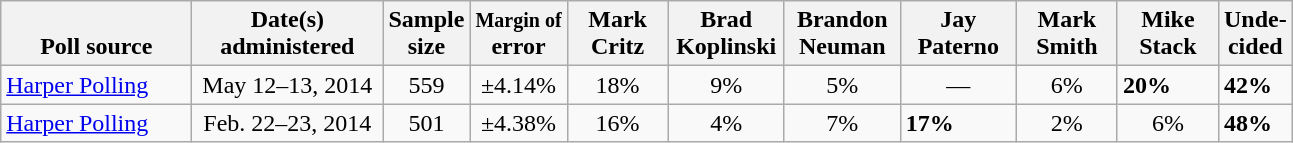<table class="wikitable">
<tr valign= bottom>
<th style="width:120px;">Poll source</th>
<th style="width:120px;">Date(s)<br>administered</th>
<th class=small>Sample<br>size</th>
<th class=small><small>Margin of</small><br>error</th>
<th style="width:60px;">Mark<br>Critz</th>
<th style="width:70px;">Brad<br>Koplinski</th>
<th style="width:70px;">Brandon<br>Neuman</th>
<th style="width:70px;">Jay<br>Paterno</th>
<th style="width:60px;">Mark<br>Smith</th>
<th style="width:60px;">Mike<br>Stack</th>
<th style="width:40px;">Unde-<br>cided</th>
</tr>
<tr>
<td><a href='#'>Harper Polling</a></td>
<td align=center>May 12–13, 2014</td>
<td align=center>559</td>
<td align=center>±4.14%</td>
<td align=center>18%</td>
<td align=center>9%</td>
<td align=center>5%</td>
<td align=center>—</td>
<td align=center>6%</td>
<td><strong>20%</strong></td>
<td><strong>42%</strong></td>
</tr>
<tr>
<td><a href='#'>Harper Polling</a></td>
<td align=center>Feb. 22–23, 2014</td>
<td align=center>501</td>
<td align=center>±4.38%</td>
<td align=center>16%</td>
<td align=center>4%</td>
<td align=center>7%</td>
<td><strong>17%</strong></td>
<td align=center>2%</td>
<td align=center>6%</td>
<td><strong>48%</strong></td>
</tr>
</table>
